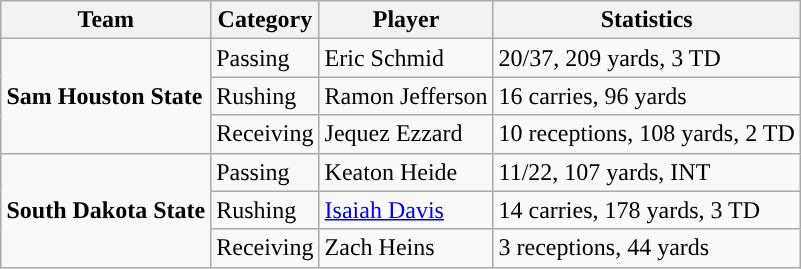<table class="wikitable" style="float: right;">
<tr>
<th>Team</th>
<th>Category</th>
<th>Player</th>
<th>Statistics</th>
</tr>
<tr>
<td rowspan=3><strong>Sam Houston State</strong></td>
<td>Passing</td>
<td>Eric Schmid</td>
<td>20/37, 209 yards, 3 TD</td>
</tr>
<tr>
<td>Rushing</td>
<td>Ramon Jefferson</td>
<td>16 carries, 96 yards</td>
</tr>
<tr>
<td>Receiving</td>
<td>Jequez Ezzard</td>
<td>10 receptions, 108 yards, 2 TD</td>
</tr>
<tr>
<td rowspan=3><strong>South Dakota State</strong></td>
<td>Passing</td>
<td>Keaton Heide</td>
<td>11/22, 107 yards, INT</td>
</tr>
<tr>
<td>Rushing</td>
<td><a href='#'>Isaiah Davis</a></td>
<td>14 carries, 178 yards, 3 TD</td>
</tr>
<tr>
<td>Receiving</td>
<td>Zach Heins</td>
<td>3 receptions, 44 yards</td>
</tr>
</table>
